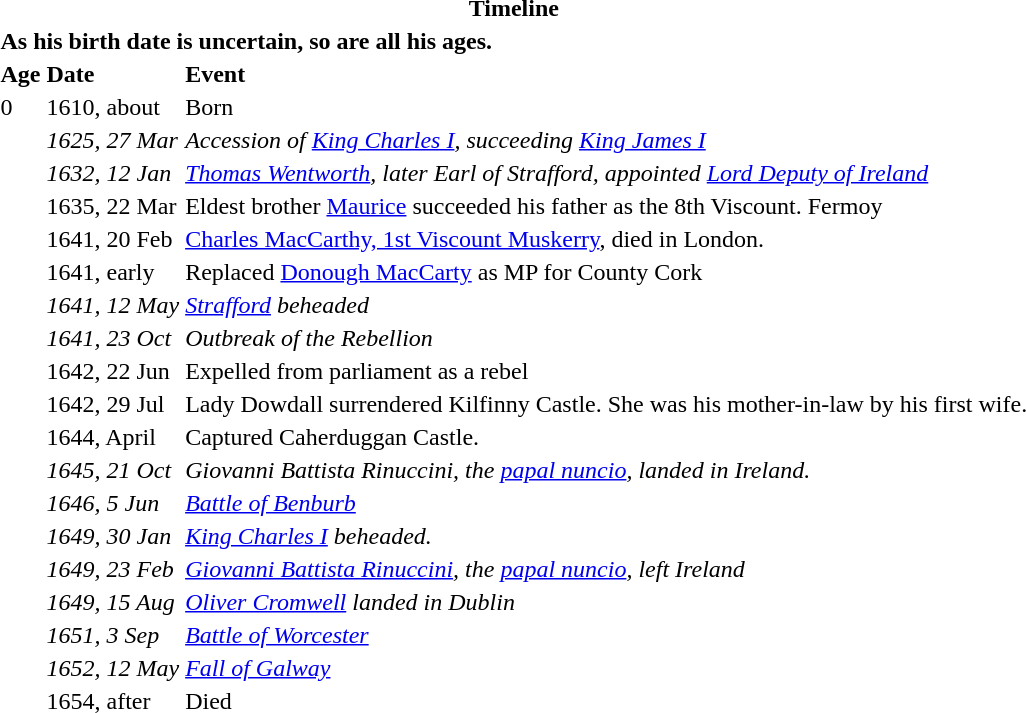<table>
<tr>
<th colspan=3>Timeline</th>
</tr>
<tr>
<td colspan=3><strong>As his birth date is uncertain, so are all his ages.</strong></td>
</tr>
<tr>
<th align=left>Age</th>
<th align=left>Date</th>
<th align=left>Event</th>
</tr>
<tr>
<td>0</td>
<td>1610, about</td>
<td>Born</td>
</tr>
<tr>
<td></td>
<td><em>1625, 27 Mar</em></td>
<td><em>Accession of <a href='#'>King Charles I</a>, succeeding <a href='#'>King James I</a></em></td>
</tr>
<tr>
<td></td>
<td><em>1632, 12 Jan</em></td>
<td><em><a href='#'>Thomas Wentworth</a>, later Earl of Strafford, appointed <a href='#'>Lord Deputy of Ireland</a></em></td>
</tr>
<tr>
<td></td>
<td>1635, 22 Mar</td>
<td>Eldest brother <a href='#'>Maurice</a> succeeded his father as the 8th Viscount. Fermoy</td>
</tr>
<tr>
<td></td>
<td>1641, 20 Feb</td>
<td><a href='#'>Charles MacCarthy, 1st Viscount Muskerry</a>, died in London.</td>
</tr>
<tr>
<td></td>
<td>1641, early</td>
<td>Replaced <a href='#'>Donough MacCarty</a> as MP for County Cork</td>
</tr>
<tr>
<td></td>
<td><em>1641, 12 May</em></td>
<td><em><a href='#'>Strafford</a> beheaded</em></td>
</tr>
<tr>
<td></td>
<td><em>1641, 23 Oct</em></td>
<td><em>Outbreak of the Rebellion</em></td>
</tr>
<tr>
<td></td>
<td>1642, 22 Jun</td>
<td>Expelled from parliament as a rebel</td>
</tr>
<tr>
<td></td>
<td>1642, 29 Jul</td>
<td>Lady Dowdall surrendered Kilfinny Castle. She was his mother-in-law by his first wife.</td>
</tr>
<tr>
<td></td>
<td>1644, April</td>
<td>Captured Caherduggan Castle.</td>
</tr>
<tr>
<td></td>
<td><em>1645, 21 Oct</em></td>
<td><em>Giovanni Battista Rinuccini, the <a href='#'>papal nuncio</a>, landed in Ireland.</em></td>
</tr>
<tr>
<td></td>
<td><em>1646, 5 Jun</em></td>
<td><em><a href='#'>Battle of Benburb</a></em></td>
</tr>
<tr>
<td></td>
<td><em>1649, 30 Jan</em></td>
<td><em><a href='#'>King Charles I</a> beheaded.</em></td>
</tr>
<tr>
<td></td>
<td><em>1649, 23 Feb</em></td>
<td><em><a href='#'>Giovanni Battista Rinuccini</a>, the <a href='#'>papal nuncio</a>, left Ireland</em></td>
</tr>
<tr>
<td></td>
<td><em>1649, 15 Aug</em></td>
<td><em><a href='#'>Oliver Cromwell</a> landed in Dublin</em></td>
</tr>
<tr>
<td></td>
<td><em>1651, 3 Sep</em></td>
<td><em><a href='#'>Battle of Worcester</a></em></td>
</tr>
<tr>
<td></td>
<td><em>1652, 12 May</em></td>
<td><em><a href='#'>Fall of Galway</a></em></td>
</tr>
<tr>
<td></td>
<td>1654, after</td>
<td>Died</td>
</tr>
</table>
